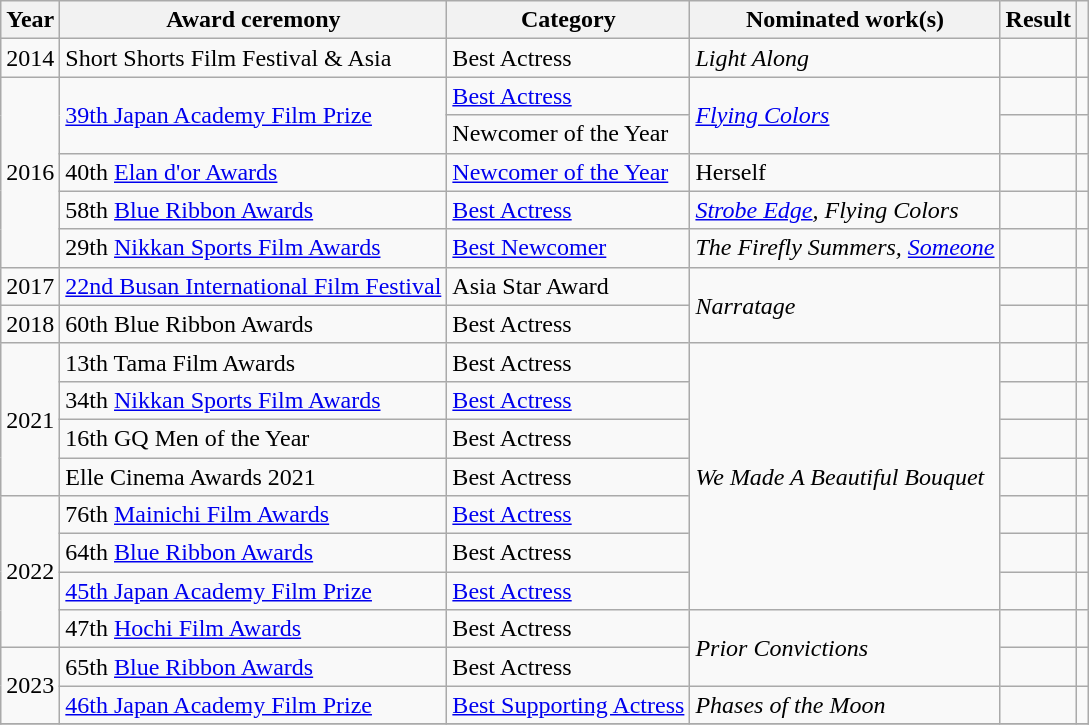<table class="wikitable sortable plainrowheaders">
<tr>
<th scope="col">Year</th>
<th scope="col">Award ceremony</th>
<th scope="col">Category</th>
<th scope="col">Nominated work(s)</th>
<th scope="col">Result</th>
<th scope="col" class="unsortable"></th>
</tr>
<tr>
<td>2014</td>
<td>Short Shorts Film Festival & Asia</td>
<td>Best Actress</td>
<td><em>Light Along</em></td>
<td></td>
<td></td>
</tr>
<tr>
<td rowspan="5">2016</td>
<td rowspan="2"><a href='#'>39th Japan Academy Film Prize</a></td>
<td><a href='#'>Best Actress</a></td>
<td rowspan="2"><em><a href='#'>Flying Colors</a></em></td>
<td></td>
<td></td>
</tr>
<tr>
<td>Newcomer of the Year</td>
<td></td>
<td></td>
</tr>
<tr>
<td>40th <a href='#'>Elan d'or Awards</a></td>
<td><a href='#'>Newcomer of the Year</a></td>
<td>Herself</td>
<td></td>
<td></td>
</tr>
<tr>
<td>58th <a href='#'>Blue Ribbon Awards</a></td>
<td><a href='#'>Best Actress</a></td>
<td rowspan="1"><em><a href='#'>Strobe Edge</a>, Flying Colors</em></td>
<td></td>
<td></td>
</tr>
<tr>
<td>29th <a href='#'>Nikkan Sports Film Awards</a></td>
<td><a href='#'>Best Newcomer</a></td>
<td rowspan="1"><em>The Firefly Summers, <a href='#'>Someone</a></em></td>
<td></td>
<td></td>
</tr>
<tr>
<td rowspan="1">2017</td>
<td rowspan="1"><a href='#'>22nd Busan International Film Festival</a></td>
<td>Asia Star Award</td>
<td rowspan="2"><em>Narratage</em></td>
<td></td>
<td></td>
</tr>
<tr>
<td>2018</td>
<td>60th Blue Ribbon Awards</td>
<td>Best Actress</td>
<td></td>
<td></td>
</tr>
<tr>
<td rowspan="4">2021</td>
<td>13th Tama Film Awards</td>
<td>Best Actress</td>
<td rowspan="7"><em>We Made A Beautiful Bouquet</em></td>
<td></td>
<td></td>
</tr>
<tr>
<td>34th <a href='#'>Nikkan Sports Film Awards</a></td>
<td><a href='#'>Best Actress</a></td>
<td></td>
<td></td>
</tr>
<tr>
<td>16th GQ Men of the Year</td>
<td>Best Actress</td>
<td></td>
<td></td>
</tr>
<tr>
<td>Elle Cinema Awards 2021</td>
<td>Best Actress</td>
<td></td>
<td></td>
</tr>
<tr>
<td rowspan="4">2022</td>
<td>76th <a href='#'>Mainichi Film Awards</a></td>
<td><a href='#'>Best Actress</a></td>
<td></td>
<td></td>
</tr>
<tr>
<td>64th <a href='#'>Blue Ribbon Awards</a></td>
<td>Best Actress</td>
<td></td>
<td></td>
</tr>
<tr>
<td><a href='#'>45th Japan Academy Film Prize</a></td>
<td><a href='#'>Best Actress</a></td>
<td></td>
<td></td>
</tr>
<tr>
<td>47th <a href='#'>Hochi Film Awards</a></td>
<td>Best Actress</td>
<td rowspan="2"><em>Prior Convictions</em></td>
<td></td>
<td></td>
</tr>
<tr>
<td rowspan="2">2023</td>
<td>65th <a href='#'>Blue Ribbon Awards</a></td>
<td>Best Actress</td>
<td></td>
<td></td>
</tr>
<tr>
<td><a href='#'>46th Japan Academy Film Prize</a></td>
<td><a href='#'>Best Supporting Actress</a></td>
<td><em>Phases of the Moon</em></td>
<td></td>
<td></td>
</tr>
<tr>
</tr>
</table>
